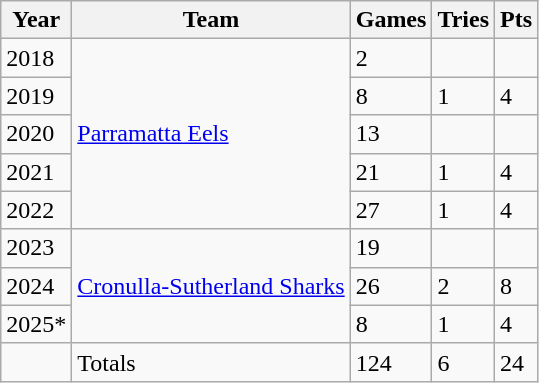<table class="wikitable">
<tr>
<th>Year</th>
<th>Team</th>
<th>Games</th>
<th>Tries</th>
<th>Pts</th>
</tr>
<tr>
<td>2018</td>
<td rowspan="5"> <a href='#'>Parramatta Eels</a></td>
<td>2</td>
<td></td>
<td></td>
</tr>
<tr>
<td>2019</td>
<td>8</td>
<td>1</td>
<td>4</td>
</tr>
<tr>
<td>2020</td>
<td>13</td>
<td></td>
<td></td>
</tr>
<tr>
<td>2021</td>
<td>21</td>
<td>1</td>
<td>4</td>
</tr>
<tr>
<td>2022</td>
<td>27</td>
<td>1</td>
<td>4</td>
</tr>
<tr>
<td>2023</td>
<td rowspan="3"> <a href='#'>Cronulla-Sutherland Sharks</a></td>
<td>19</td>
<td></td>
<td></td>
</tr>
<tr>
<td>2024</td>
<td>26</td>
<td>2</td>
<td>8</td>
</tr>
<tr>
<td>2025*</td>
<td>8</td>
<td>1</td>
<td>4</td>
</tr>
<tr>
<td></td>
<td>Totals</td>
<td>124</td>
<td>6</td>
<td>24</td>
</tr>
</table>
